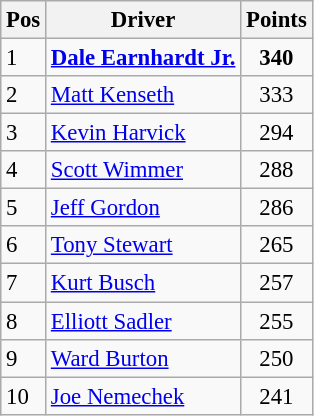<table class="sortable wikitable " style="font-size: 95%;">
<tr>
<th>Pos</th>
<th>Driver</th>
<th>Points</th>
</tr>
<tr>
<td>1</td>
<td><strong><a href='#'>Dale Earnhardt Jr.</a></strong></td>
<td style="text-align:center;"><strong>340</strong></td>
</tr>
<tr>
<td>2</td>
<td><a href='#'>Matt Kenseth</a></td>
<td style="text-align:center;">333</td>
</tr>
<tr>
<td>3</td>
<td><a href='#'>Kevin Harvick</a></td>
<td style="text-align:center;">294</td>
</tr>
<tr>
<td>4</td>
<td><a href='#'>Scott Wimmer</a></td>
<td style="text-align:center;">288</td>
</tr>
<tr>
<td>5</td>
<td><a href='#'>Jeff Gordon</a></td>
<td style="text-align:center;">286</td>
</tr>
<tr>
<td>6</td>
<td><a href='#'>Tony Stewart</a></td>
<td style="text-align:center;">265</td>
</tr>
<tr>
<td>7</td>
<td><a href='#'>Kurt Busch</a></td>
<td style="text-align:center;">257</td>
</tr>
<tr>
<td>8</td>
<td><a href='#'>Elliott Sadler</a></td>
<td style="text-align:center;">255</td>
</tr>
<tr>
<td>9</td>
<td><a href='#'>Ward Burton</a></td>
<td style="text-align:center;">250</td>
</tr>
<tr>
<td>10</td>
<td><a href='#'>Joe Nemechek</a></td>
<td style="text-align:center;">241</td>
</tr>
</table>
